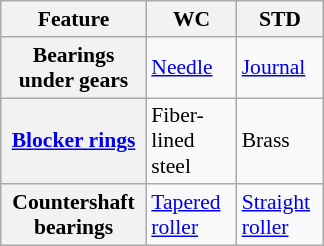<table class="wikitable floatright" style="font-size:90%;width:15em;">
<tr>
<th>Feature</th>
<th>WC</th>
<th>STD</th>
</tr>
<tr>
<th>Bearings under gears</th>
<td><a href='#'>Needle</a></td>
<td><a href='#'>Journal</a></td>
</tr>
<tr>
<th><a href='#'>Blocker rings</a></th>
<td>Fiber-lined steel</td>
<td>Brass</td>
</tr>
<tr>
<th>Countershaft bearings</th>
<td><a href='#'>Tapered roller</a></td>
<td><a href='#'>Straight roller</a></td>
</tr>
</table>
